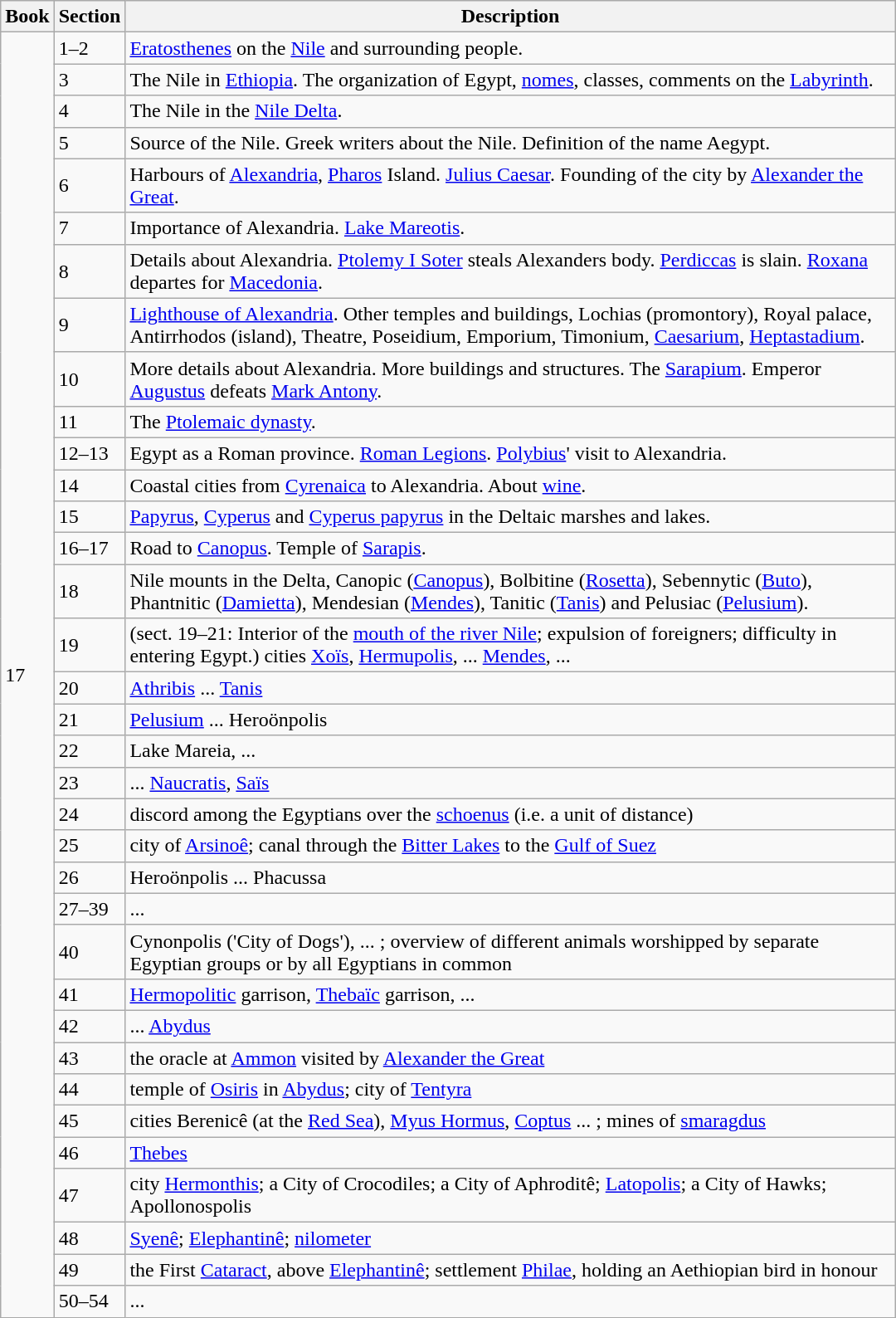<table class="wikitable" style="max-width:45em;">
<tr>
<th>Book</th>
<th>Section</th>
<th>Description</th>
</tr>
<tr>
<td rowspan="35">17</td>
<td>1–2</td>
<td><a href='#'>Eratosthenes</a> on the <a href='#'>Nile</a> and surrounding people.</td>
</tr>
<tr>
<td>3</td>
<td>The Nile in <a href='#'>Ethiopia</a>. The organization of Egypt, <a href='#'>nomes</a>, classes, comments on the <a href='#'>Labyrinth</a>.</td>
</tr>
<tr>
<td>4</td>
<td>The Nile in the <a href='#'>Nile Delta</a>.</td>
</tr>
<tr>
<td>5</td>
<td>Source of the Nile. Greek writers about the Nile. Definition of the name Aegypt.</td>
</tr>
<tr>
<td>6</td>
<td>Harbours of <a href='#'>Alexandria</a>, <a href='#'>Pharos</a> Island. <a href='#'>Julius Caesar</a>. Founding of the city by <a href='#'>Alexander the Great</a>.</td>
</tr>
<tr>
<td>7</td>
<td>Importance of Alexandria. <a href='#'>Lake Mareotis</a>.</td>
</tr>
<tr>
<td>8</td>
<td>Details about Alexandria. <a href='#'>Ptolemy I Soter</a> steals Alexanders body. <a href='#'>Perdiccas</a> is slain. <a href='#'>Roxana</a> departes for <a href='#'>Macedonia</a>.</td>
</tr>
<tr>
<td>9</td>
<td><a href='#'>Lighthouse of Alexandria</a>. Other temples and buildings, Lochias (promontory), Royal palace, Antirrhodos (island), Theatre, Poseidium, Emporium, Timonium, <a href='#'>Caesarium</a>, <a href='#'>Heptastadium</a>.</td>
</tr>
<tr>
<td>10</td>
<td>More details about Alexandria. More buildings and structures. The <a href='#'>Sarapium</a>. Emperor <a href='#'>Augustus</a> defeats <a href='#'>Mark Antony</a>.</td>
</tr>
<tr>
<td>11</td>
<td>The <a href='#'>Ptolemaic dynasty</a>.</td>
</tr>
<tr>
<td>12–13</td>
<td>Egypt as a Roman province. <a href='#'>Roman Legions</a>. <a href='#'>Polybius</a>' visit to Alexandria.</td>
</tr>
<tr>
<td>14</td>
<td>Coastal cities from <a href='#'>Cyrenaica</a> to Alexandria. About <a href='#'>wine</a>.</td>
</tr>
<tr>
<td>15</td>
<td><a href='#'>Papyrus</a>, <a href='#'>Cyperus</a> and <a href='#'>Cyperus papyrus</a> in the Deltaic marshes and lakes.</td>
</tr>
<tr>
<td>16–17</td>
<td>Road to <a href='#'>Canopus</a>. Temple of <a href='#'>Sarapis</a>.</td>
</tr>
<tr>
<td>18</td>
<td>Nile mounts in the Delta, Canopic (<a href='#'>Canopus</a>), Bolbitine (<a href='#'>Rosetta</a>), Sebennytic (<a href='#'>Buto</a>), Phantnitic (<a href='#'>Damietta</a>), Mendesian (<a href='#'>Mendes</a>), Tanitic (<a href='#'>Tanis</a>) and Pelusiac (<a href='#'>Pelusium</a>).</td>
</tr>
<tr>
<td>19</td>
<td>(sect. 19–21: Interior of the <a href='#'>mouth of the river Nile</a>; expulsion of foreigners; difficulty in entering Egypt.) cities  <a href='#'>Xoïs</a>, <a href='#'>Hermupolis</a>, ... <a href='#'>Mendes</a>, ...</td>
</tr>
<tr>
<td>20</td>
<td><a href='#'>Athribis</a> ... <a href='#'>Tanis</a></td>
</tr>
<tr>
<td>21</td>
<td><a href='#'>Pelusium</a> ... Heroönpolis</td>
</tr>
<tr>
<td>22</td>
<td>Lake Mareia, ...</td>
</tr>
<tr>
<td>23</td>
<td>... <a href='#'>Naucratis</a>, <a href='#'>Saïs</a></td>
</tr>
<tr>
<td>24</td>
<td>discord among the Egyptians over the <a href='#'>schoenus</a> (i.e. a unit of distance)</td>
</tr>
<tr>
<td>25</td>
<td>city of <a href='#'>Arsinoê</a>; canal through the <a href='#'>Bitter Lakes</a> to the <a href='#'>Gulf of Suez</a></td>
</tr>
<tr>
<td>26</td>
<td>Heroönpolis ... Phacussa</td>
</tr>
<tr>
<td>27–39</td>
<td>...</td>
</tr>
<tr>
<td>40</td>
<td>Cynonpolis ('City of Dogs'), ... ; overview of different animals worshipped by separate Egyptian groups or by all Egyptians in common</td>
</tr>
<tr>
<td>41</td>
<td><a href='#'>Hermopolitic</a> garrison, <a href='#'>Thebaïc</a> garrison, ...</td>
</tr>
<tr>
<td>42</td>
<td>... <a href='#'>Abydus</a></td>
</tr>
<tr>
<td>43</td>
<td>the oracle at <a href='#'>Ammon</a> visited by <a href='#'>Alexander the Great</a></td>
</tr>
<tr>
<td>44</td>
<td>temple of <a href='#'>Osiris</a> in <a href='#'>Abydus</a>; city of <a href='#'>Tentyra</a></td>
</tr>
<tr>
<td>45</td>
<td>cities Berenicê (at the <a href='#'>Red Sea</a>), <a href='#'>Myus Hormus</a>, <a href='#'>Coptus</a> ... ; mines of <a href='#'>smaragdus</a></td>
</tr>
<tr>
<td>46</td>
<td><a href='#'>Thebes</a></td>
</tr>
<tr>
<td>47</td>
<td>city <a href='#'>Hermonthis</a>; a City of Crocodiles; a City of Aphroditê; <a href='#'>Latopolis</a>; a City of Hawks; Apollonospolis</td>
</tr>
<tr>
<td>48</td>
<td><a href='#'>Syenê</a>; <a href='#'>Elephantinê</a>; <a href='#'>nilometer</a></td>
</tr>
<tr>
<td>49</td>
<td>the First <a href='#'>Cataract</a>, above <a href='#'>Elephantinê</a>; settlement <a href='#'>Philae</a>, holding an Aethiopian bird in honour</td>
</tr>
<tr>
<td>50–54</td>
<td>...</td>
</tr>
</table>
